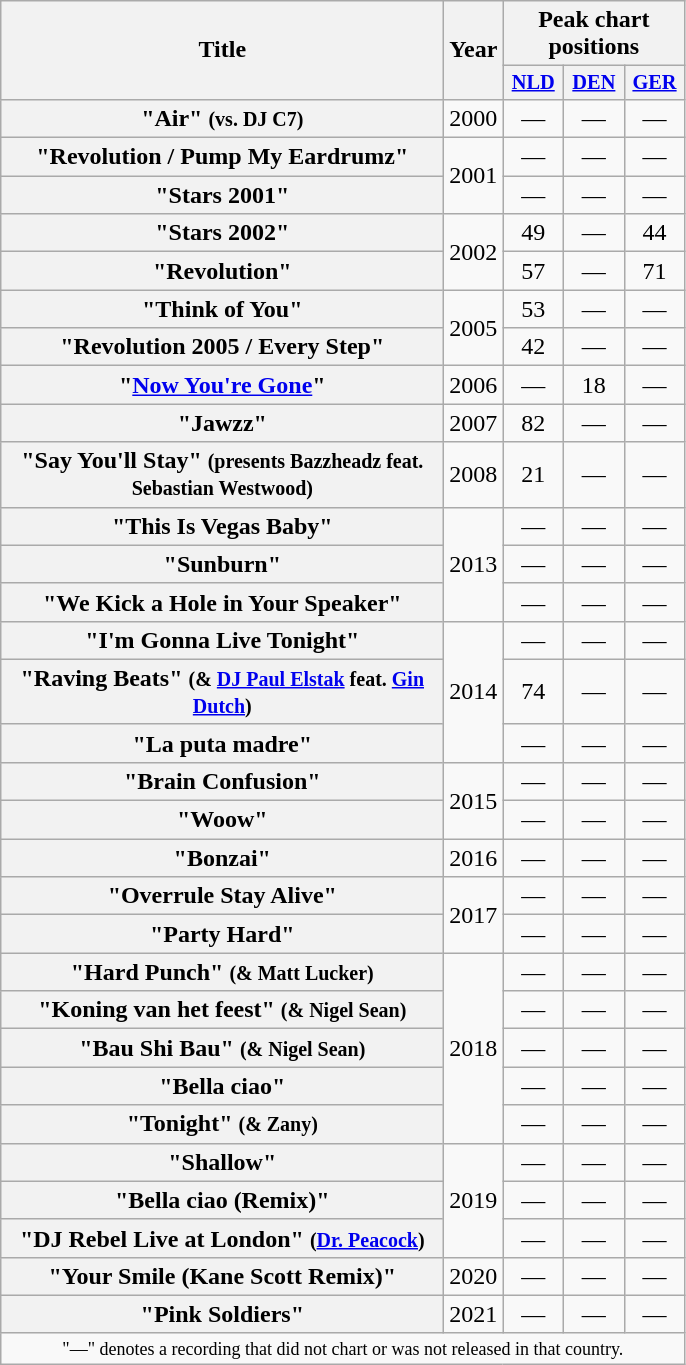<table class="wikitable plainrowheaders" style="text-align:center;">
<tr>
<th scope="col" rowspan="2" style="width:18em;">Title</th>
<th scope="col" rowspan="2" style="width:1em;">Year</th>
<th scope="col" colspan="3">Peak chart positions</th>
</tr>
<tr>
<th style="width:2.5em; font-size:85%"><a href='#'>NLD</a><br></th>
<th style="width:2.5em; font-size:85%"><a href='#'>DEN</a><br></th>
<th style="width:2.5em; font-size:85%"><a href='#'>GER</a><br></th>
</tr>
<tr>
<th scope="row">"Air" <small>(vs. DJ C7)</small></th>
<td>2000</td>
<td>—</td>
<td>—</td>
<td>—</td>
</tr>
<tr>
<th scope="row">"Revolution / Pump My Eardrumz"</th>
<td rowspan="2">2001</td>
<td>—</td>
<td>—</td>
<td>—</td>
</tr>
<tr>
<th scope="row">"Stars 2001"</th>
<td>—</td>
<td>—</td>
<td>—</td>
</tr>
<tr>
<th scope="row">"Stars 2002"</th>
<td rowspan="2">2002</td>
<td>49</td>
<td>—</td>
<td>44</td>
</tr>
<tr>
<th scope="row">"Revolution"</th>
<td>57</td>
<td>—</td>
<td>71</td>
</tr>
<tr>
<th scope="row">"Think of You"</th>
<td rowspan="2">2005</td>
<td>53</td>
<td>—</td>
<td>—</td>
</tr>
<tr>
<th scope="row">"Revolution 2005 / Every Step"</th>
<td>42</td>
<td>—</td>
<td>—</td>
</tr>
<tr>
<th scope="row">"<a href='#'>Now You're Gone</a>"</th>
<td>2006</td>
<td>—</td>
<td>18</td>
<td>—</td>
</tr>
<tr>
<th scope="row">"Jawzz"</th>
<td>2007</td>
<td>82</td>
<td>—</td>
<td>—</td>
</tr>
<tr>
<th scope="row">"Say You'll Stay" <small>(presents Bazzheadz feat. Sebastian Westwood)</small></th>
<td>2008</td>
<td>21</td>
<td>—</td>
<td>—</td>
</tr>
<tr>
<th scope="row">"This Is Vegas Baby"</th>
<td rowspan="3">2013</td>
<td>—</td>
<td>—</td>
<td>—</td>
</tr>
<tr>
<th scope="row">"Sunburn"</th>
<td>—</td>
<td>—</td>
<td>—</td>
</tr>
<tr>
<th scope="row">"We Kick a Hole in Your Speaker"</th>
<td>—</td>
<td>—</td>
<td>—</td>
</tr>
<tr>
<th scope="row">"I'm Gonna Live Tonight"</th>
<td rowspan="3">2014</td>
<td>—</td>
<td>—</td>
<td>—</td>
</tr>
<tr>
<th scope="row">"Raving Beats" <small>(& <a href='#'>DJ Paul Elstak</a> feat. <a href='#'>Gin Dutch</a>)</small></th>
<td>74</td>
<td>—</td>
<td>—</td>
</tr>
<tr>
<th scope="row">"La puta madre"</th>
<td>—</td>
<td>—</td>
<td>—</td>
</tr>
<tr>
<th scope="row">"Brain Confusion"</th>
<td rowspan="2">2015</td>
<td>—</td>
<td>—</td>
<td>—</td>
</tr>
<tr>
<th scope="row">"Woow"</th>
<td>—</td>
<td>—</td>
<td>—</td>
</tr>
<tr>
<th scope="row">"Bonzai"</th>
<td>2016</td>
<td>—</td>
<td>—</td>
<td>—</td>
</tr>
<tr>
<th scope="row">"Overrule Stay Alive"</th>
<td rowspan="2">2017</td>
<td>—</td>
<td>—</td>
<td>—</td>
</tr>
<tr>
<th scope="row">"Party Hard"</th>
<td>—</td>
<td>—</td>
<td>—</td>
</tr>
<tr>
<th scope="row">"Hard Punch" <small>(& Matt Lucker)</small></th>
<td rowspan="5">2018</td>
<td>—</td>
<td>—</td>
<td>—</td>
</tr>
<tr>
<th scope="row">"Koning van het feest" <small>(& Nigel Sean)</small></th>
<td>—</td>
<td>—</td>
<td>—</td>
</tr>
<tr>
<th scope="row">"Bau Shi Bau" <small>(& Nigel Sean)</small></th>
<td>—</td>
<td>—</td>
<td>—</td>
</tr>
<tr>
<th scope="row">"Bella ciao"</th>
<td>—</td>
<td>—</td>
<td>—</td>
</tr>
<tr>
<th scope="row">"Tonight" <small>(& Zany)</small></th>
<td>—</td>
<td>—</td>
<td>—</td>
</tr>
<tr>
<th scope="row">"Shallow"</th>
<td rowspan="3">2019</td>
<td>—</td>
<td>—</td>
<td>—</td>
</tr>
<tr>
<th scope="row">"Bella ciao (Remix)"</th>
<td>—</td>
<td>—</td>
<td>—</td>
</tr>
<tr>
<th scope="row">"DJ Rebel Live at London" <small>(<a href='#'>Dr. Peacock</a>)</small></th>
<td>—</td>
<td>—</td>
<td>—</td>
</tr>
<tr>
<th scope="row">"Your Smile (Kane Scott Remix)"</th>
<td>2020</td>
<td>—</td>
<td>—</td>
<td>—</td>
</tr>
<tr>
<th scope="row">"Pink Soldiers"</th>
<td>2021</td>
<td>—</td>
<td>—</td>
<td>—</td>
</tr>
<tr>
<td colspan="6" style="font-size:9pt">"—" denotes a recording that did not chart or was not released in that country.</td>
</tr>
</table>
